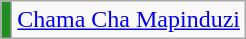<table class=wikitable>
<tr>
<td style="background:#228B22"></td>
<td><a href='#'>Chama Cha Mapinduzi</a></td>
</tr>
</table>
